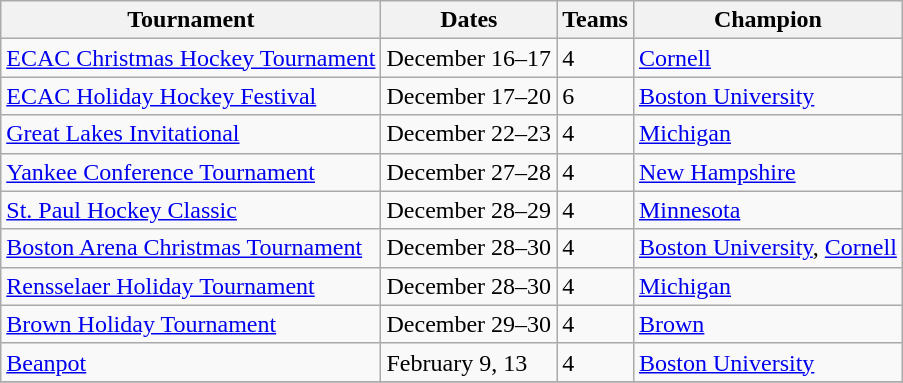<table class="wikitable">
<tr>
<th>Tournament</th>
<th>Dates</th>
<th>Teams</th>
<th>Champion</th>
</tr>
<tr>
<td><a href='#'>ECAC Christmas Hockey Tournament</a></td>
<td>December 16–17</td>
<td>4</td>
<td><a href='#'>Cornell</a></td>
</tr>
<tr>
<td><a href='#'>ECAC Holiday Hockey Festival</a></td>
<td>December 17–20</td>
<td>6</td>
<td><a href='#'>Boston University</a></td>
</tr>
<tr>
<td><a href='#'>Great Lakes Invitational</a></td>
<td>December 22–23</td>
<td>4</td>
<td><a href='#'>Michigan</a></td>
</tr>
<tr>
<td><a href='#'>Yankee Conference Tournament</a></td>
<td>December 27–28</td>
<td>4</td>
<td><a href='#'>New Hampshire</a></td>
</tr>
<tr>
<td><a href='#'>St. Paul Hockey Classic</a></td>
<td>December 28–29</td>
<td>4</td>
<td><a href='#'>Minnesota</a></td>
</tr>
<tr>
<td><a href='#'>Boston Arena Christmas Tournament</a></td>
<td>December 28–30</td>
<td>4</td>
<td><a href='#'>Boston University</a>, <a href='#'>Cornell</a></td>
</tr>
<tr>
<td><a href='#'>Rensselaer Holiday Tournament</a></td>
<td>December 28–30</td>
<td>4</td>
<td><a href='#'>Michigan</a></td>
</tr>
<tr>
<td><a href='#'>Brown Holiday Tournament</a></td>
<td>December 29–30</td>
<td>4</td>
<td><a href='#'>Brown</a></td>
</tr>
<tr>
<td><a href='#'>Beanpot</a></td>
<td>February 9, 13</td>
<td>4</td>
<td><a href='#'>Boston University</a></td>
</tr>
<tr>
</tr>
</table>
